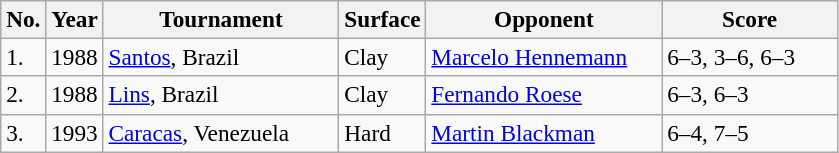<table class="sortable wikitable" style=font-size:97%>
<tr>
<th>No.</th>
<th style="width:30px">Year</th>
<th style="width:150px">Tournament</th>
<th style="width:50px">Surface</th>
<th style="width:150px">Opponent</th>
<th style="width:110px" class="unsortable">Score</th>
</tr>
<tr>
<td>1.</td>
<td>1988</td>
<td><a href='#'>Santos</a>, Brazil</td>
<td>Clay</td>
<td> <a href='#'>Marcelo Hennemann</a></td>
<td>6–3, 3–6, 6–3</td>
</tr>
<tr>
<td>2.</td>
<td>1988</td>
<td><a href='#'>Lins</a>, Brazil</td>
<td>Clay</td>
<td> <a href='#'>Fernando Roese</a></td>
<td>6–3, 6–3</td>
</tr>
<tr>
<td>3.</td>
<td>1993</td>
<td><a href='#'>Caracas</a>, Venezuela</td>
<td>Hard</td>
<td> <a href='#'>Martin Blackman</a></td>
<td>6–4, 7–5</td>
</tr>
</table>
